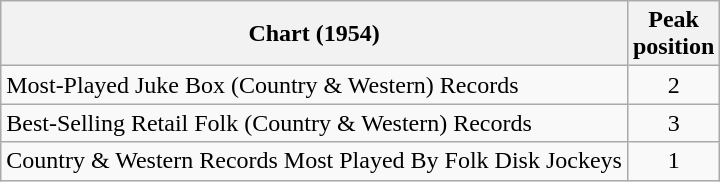<table class="wikitable">
<tr>
<th align="left">Chart (1954)</th>
<th style="text-align:center;">Peak<br>position</th>
</tr>
<tr>
<td align="left">Most-Played Juke Box (Country & Western) Records</td>
<td style="text-align:center;">2</td>
</tr>
<tr>
<td align=left>Best-Selling Retail Folk (Country & Western) Records</td>
<td style="text-align:center;">3</td>
</tr>
<tr>
<td align=left>Country & Western Records Most Played By Folk Disk Jockeys</td>
<td style="text-align:center;">1</td>
</tr>
</table>
